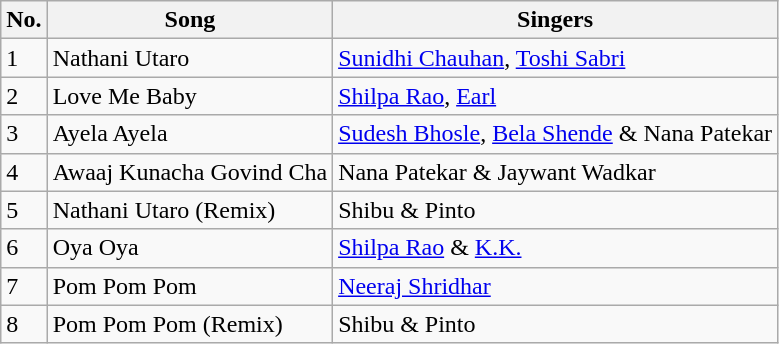<table class="wikitable">
<tr>
<th>No.</th>
<th>Song</th>
<th>Singers</th>
</tr>
<tr>
<td>1</td>
<td>Nathani Utaro</td>
<td><a href='#'>Sunidhi Chauhan</a>, <a href='#'>Toshi Sabri</a></td>
</tr>
<tr>
<td>2</td>
<td>Love Me Baby</td>
<td><a href='#'>Shilpa Rao</a>, <a href='#'>Earl</a></td>
</tr>
<tr>
<td>3</td>
<td>Ayela Ayela</td>
<td><a href='#'>Sudesh Bhosle</a>, <a href='#'>Bela Shende</a> & Nana Patekar</td>
</tr>
<tr>
<td>4</td>
<td>Awaaj Kunacha Govind Cha</td>
<td>Nana Patekar & Jaywant Wadkar</td>
</tr>
<tr>
<td>5</td>
<td>Nathani Utaro (Remix)</td>
<td>Shibu & Pinto</td>
</tr>
<tr>
<td>6</td>
<td>Oya Oya</td>
<td><a href='#'>Shilpa Rao</a> & <a href='#'>K.K.</a></td>
</tr>
<tr>
<td>7</td>
<td>Pom Pom Pom</td>
<td><a href='#'>Neeraj Shridhar</a></td>
</tr>
<tr>
<td>8</td>
<td>Pom Pom Pom (Remix)</td>
<td>Shibu & Pinto</td>
</tr>
</table>
